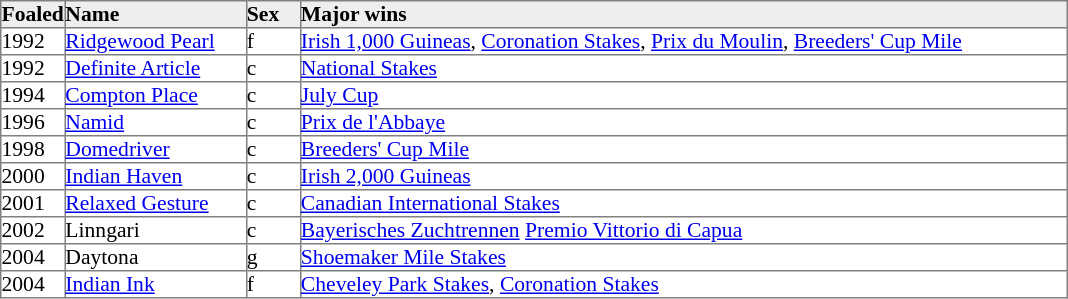<table border="1" cellpadding="0" style="border-collapse: collapse; font-size:90%">
<tr style="background:#eee;">
<td style="width:35px;"><strong>Foaled</strong></td>
<td style="width:120px;"><strong>Name</strong></td>
<td style="width:35px;"><strong>Sex</strong></td>
<td style="width:510px;"><strong>Major wins</strong></td>
</tr>
<tr>
<td>1992</td>
<td><a href='#'>Ridgewood Pearl</a></td>
<td>f</td>
<td><a href='#'>Irish 1,000 Guineas</a>, <a href='#'>Coronation Stakes</a>, <a href='#'>Prix du Moulin</a>, <a href='#'>Breeders' Cup Mile</a></td>
</tr>
<tr>
<td>1992</td>
<td><a href='#'>Definite Article</a></td>
<td>c</td>
<td><a href='#'>National Stakes</a></td>
</tr>
<tr>
<td>1994</td>
<td><a href='#'>Compton Place</a></td>
<td>c</td>
<td><a href='#'>July Cup</a></td>
</tr>
<tr>
<td>1996</td>
<td><a href='#'>Namid</a></td>
<td>c</td>
<td><a href='#'>Prix de l'Abbaye</a></td>
</tr>
<tr>
<td>1998</td>
<td><a href='#'>Domedriver</a></td>
<td>c</td>
<td><a href='#'>Breeders' Cup Mile</a></td>
</tr>
<tr>
<td>2000</td>
<td><a href='#'>Indian Haven</a></td>
<td>c</td>
<td><a href='#'>Irish 2,000 Guineas</a></td>
</tr>
<tr>
<td>2001</td>
<td><a href='#'>Relaxed Gesture</a></td>
<td>c</td>
<td><a href='#'>Canadian International Stakes</a></td>
</tr>
<tr>
<td>2002</td>
<td>Linngari</td>
<td>c</td>
<td><a href='#'>Bayerisches Zuchtrennen</a> <a href='#'>Premio Vittorio di Capua</a></td>
</tr>
<tr>
<td>2004</td>
<td>Daytona</td>
<td>g</td>
<td><a href='#'>Shoemaker Mile Stakes</a></td>
</tr>
<tr>
<td>2004</td>
<td><a href='#'>Indian Ink</a></td>
<td>f</td>
<td><a href='#'>Cheveley Park Stakes</a>, <a href='#'>Coronation Stakes</a></td>
</tr>
</table>
